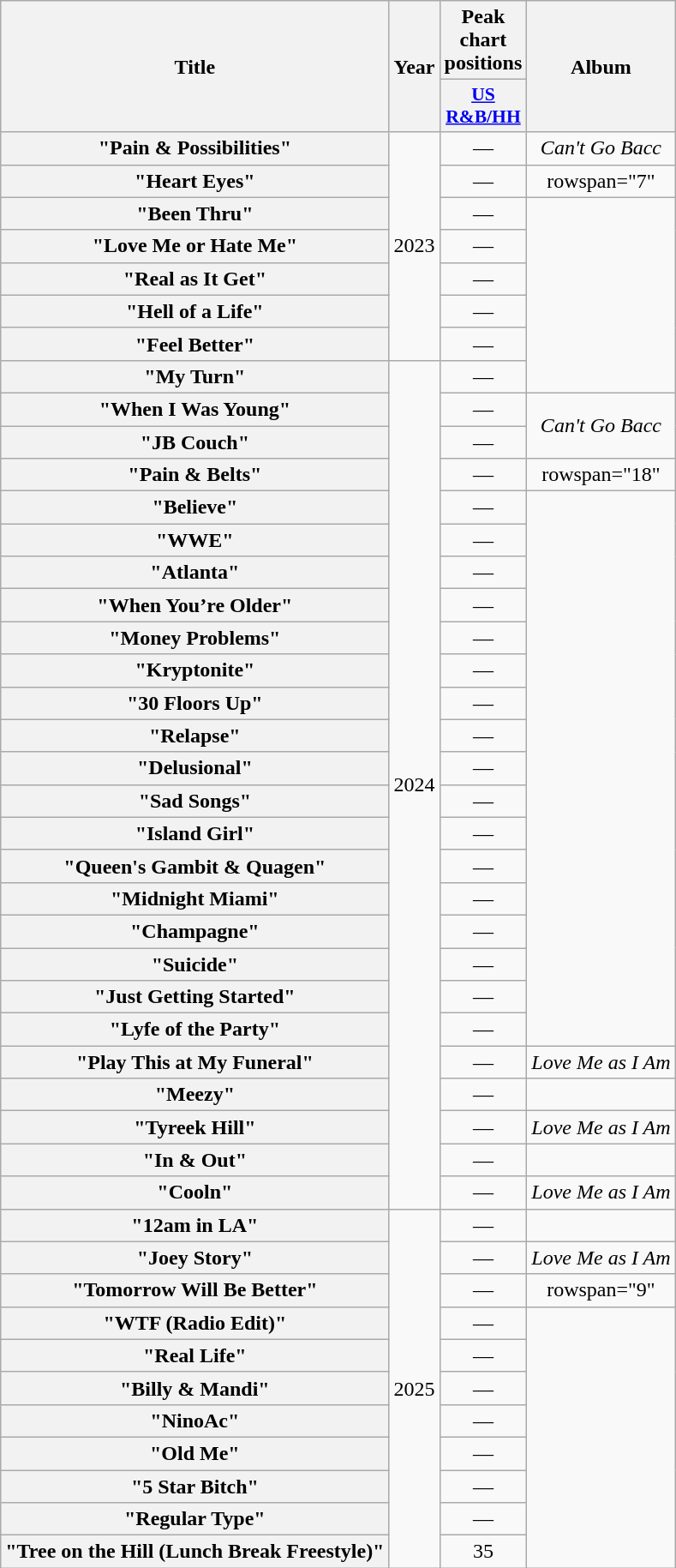<table class="wikitable plainrowheaders" style="text-align:center">
<tr>
<th scope="col" rowspan="2">Title</th>
<th scope="col" rowspan="2">Year</th>
<th scope="col">Peak chart positions</th>
<th scope="col" rowspan="2">Album</th>
</tr>
<tr>
<th scope="col" style="width:3em;font-size:90%"><a href='#'>US<br>R&B/HH</a><br></th>
</tr>
<tr>
<th scope="row">"Pain & Possibilities"</th>
<td rowspan="7">2023</td>
<td>—</td>
<td><em>Can't Go Bacc</em></td>
</tr>
<tr>
<th scope="row">"Heart Eyes"</th>
<td>—</td>
<td>rowspan="7" </td>
</tr>
<tr>
<th scope="row">"Been Thru"</th>
<td>—</td>
</tr>
<tr>
<th scope="row">"Love Me or Hate Me"</th>
<td>—</td>
</tr>
<tr>
<th scope="row">"Real as It Get"</th>
<td>—</td>
</tr>
<tr>
<th scope="row">"Hell of a Life"</th>
<td>—</td>
</tr>
<tr>
<th scope="row">"Feel Better"</th>
<td>—</td>
</tr>
<tr>
<th scope="row">"My Turn"</th>
<td rowspan="26">2024</td>
<td>—</td>
</tr>
<tr>
<th scope="row">"When I Was Young"</th>
<td>—</td>
<td rowspan="2"><em>Can't Go Bacc</em></td>
</tr>
<tr>
<th scope="row">"JB Couch"</th>
<td>—</td>
</tr>
<tr>
<th scope="row">"Pain & Belts"</th>
<td>—</td>
<td>rowspan="18" </td>
</tr>
<tr>
<th scope="row">"Believe"</th>
<td>—</td>
</tr>
<tr>
<th scope="row">"WWE"</th>
<td>—</td>
</tr>
<tr>
<th scope="row">"Atlanta"</th>
<td>—</td>
</tr>
<tr>
<th scope="row">"When You’re Older"</th>
<td>—</td>
</tr>
<tr>
<th scope="row">"Money Problems"</th>
<td>—</td>
</tr>
<tr>
<th scope="row">"Kryptonite"</th>
<td>—</td>
</tr>
<tr>
<th scope="row">"30 Floors Up"</th>
<td>—</td>
</tr>
<tr>
<th scope="row">"Relapse"</th>
<td>—</td>
</tr>
<tr>
<th scope="row">"Delusional"</th>
<td>—</td>
</tr>
<tr>
<th scope="row">"Sad Songs"<br></th>
<td>—</td>
</tr>
<tr>
<th scope="row">"Island Girl"</th>
<td>—</td>
</tr>
<tr>
<th scope="row">"Queen's Gambit & Quagen"</th>
<td>—</td>
</tr>
<tr>
<th scope="row">"Midnight Miami"</th>
<td>—</td>
</tr>
<tr>
<th scope="row">"Champagne"</th>
<td>—</td>
</tr>
<tr>
<th scope="row">"Suicide"</th>
<td>—</td>
</tr>
<tr>
<th scope="row">"Just Getting Started"</th>
<td>—</td>
</tr>
<tr>
<th scope="row">"Lyfe of the Party"</th>
<td>—</td>
</tr>
<tr>
<th scope="row">"Play This at My Funeral"</th>
<td>—</td>
<td><em>Love Me as I Am</em></td>
</tr>
<tr>
<th scope="row">"Meezy"</th>
<td>—</td>
<td></td>
</tr>
<tr>
<th scope="row">"Tyreek Hill"</th>
<td>—</td>
<td><em>Love Me as I Am</em></td>
</tr>
<tr>
<th scope="row">"In & Out"<br></th>
<td>—</td>
<td></td>
</tr>
<tr>
<th scope="row">"Cooln"</th>
<td>—</td>
<td><em>Love Me as I Am</em></td>
</tr>
<tr>
<th scope="row">"12am in LA"</th>
<td rowspan="11">2025</td>
<td>—</td>
<td></td>
</tr>
<tr>
<th scope="row">"Joey Story"</th>
<td>—</td>
<td><em>Love Me as I Am</em></td>
</tr>
<tr>
<th scope="row">"Tomorrow Will Be Better"</th>
<td>—</td>
<td>rowspan="9" </td>
</tr>
<tr>
<th scope="row">"WTF (Radio Edit)"</th>
<td>—</td>
</tr>
<tr>
<th scope="row">"Real Life"</th>
<td>—</td>
</tr>
<tr>
<th scope="row">"Billy & Mandi"</th>
<td>—</td>
</tr>
<tr>
<th scope="row">"NinoAc"</th>
<td>—</td>
</tr>
<tr>
<th scope="row">"Old Me"</th>
<td>—</td>
</tr>
<tr>
<th scope="row">"5 Star Bitch"</th>
<td>—</td>
</tr>
<tr>
<th scope="row">"Regular Type"</th>
<td>—</td>
</tr>
<tr>
<th scope="row">"Tree on the Hill (Lunch Break Freestyle)"</th>
<td>35</td>
</tr>
</table>
